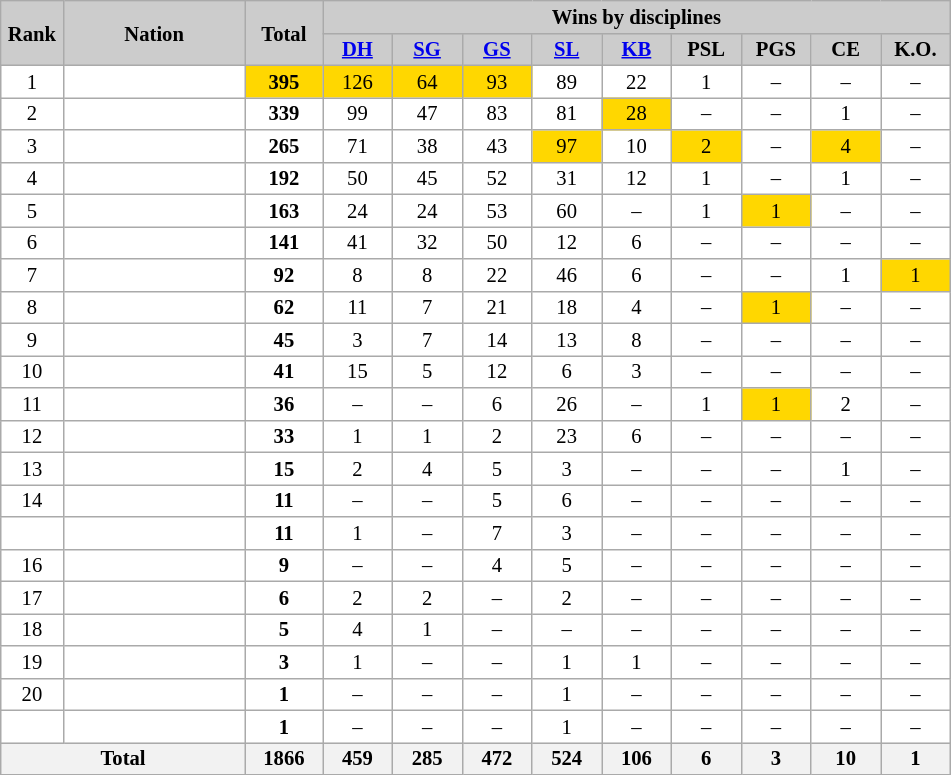<table class="wikitable plainrowheaders" style="background:#fff; font-size:86%; line-height:15px; border:grey solid 1px; border-collapse:collapse">
<tr style="background:#ccc; text-align:center;">
<th style="background-color: #ccc;" width="35" rowspan="2">Rank</th>
<th style="background-color: #ccc;" width="115" rowspan="2">Nation</th>
<th style="background-color: #ccc;" rowspan="2 "width="45">Total</th>
<th style="background-color: #ccc;" colspan="9">Wins by disciplines</th>
</tr>
<tr>
<th style="background-color: #ccc;" width="40"><a href='#'>DH</a></th>
<th style="background-color: #ccc;" width="40"><a href='#'>SG</a></th>
<th style="background-color: #ccc;" width="40"><a href='#'>GS</a></th>
<th style="background-color: #ccc;" width="40"><a href='#'>SL</a></th>
<th style="background-color: #ccc;" width="40"><a href='#'>KB</a></th>
<th style="background-color: #ccc;" width="40">PSL</th>
<th style="background-color: #ccc;" width="40">PGS</th>
<th style="background-color: #ccc;" width="40">CE</th>
<th style="background-color: #ccc;" width="40">K.O.</th>
</tr>
<tr align=center>
<td>1</td>
<td align=left></td>
<td bgcolor=gold><strong>395</strong></td>
<td bgcolor=gold>126</td>
<td bgcolor=gold>64</td>
<td bgcolor=gold>93</td>
<td>89</td>
<td>22</td>
<td>1</td>
<td>–</td>
<td>–</td>
<td>–</td>
</tr>
<tr align=center>
<td>2</td>
<td align=left>  </td>
<td><strong>339</strong></td>
<td>99</td>
<td>47</td>
<td>83</td>
<td>81</td>
<td bgcolor=gold>28</td>
<td>–</td>
<td>–</td>
<td>1</td>
<td>–</td>
</tr>
<tr align=center>
<td>3</td>
<td align=left></td>
<td><strong>265</strong></td>
<td>71</td>
<td>38</td>
<td>43</td>
<td bgcolor=gold>97</td>
<td>10</td>
<td bgcolor=gold>2</td>
<td>–</td>
<td bgcolor=gold>4</td>
<td>–</td>
</tr>
<tr align=center>
<td>4</td>
<td align=left></td>
<td><strong>192</strong></td>
<td>50</td>
<td>45</td>
<td>52</td>
<td>31</td>
<td>12</td>
<td>1</td>
<td>–</td>
<td>1</td>
<td>–</td>
</tr>
<tr align=center>
<td>5</td>
<td align=left></td>
<td><strong>163</strong></td>
<td>24</td>
<td>24</td>
<td>53</td>
<td>60</td>
<td>–</td>
<td>1</td>
<td bgcolor=gold>1</td>
<td>–</td>
<td>–</td>
</tr>
<tr align=center>
<td>6</td>
<td align=left></td>
<td><strong>141</strong></td>
<td>41</td>
<td>32</td>
<td>50</td>
<td>12</td>
<td>6</td>
<td>–</td>
<td>–</td>
<td>–</td>
<td>–</td>
</tr>
<tr align=center>
<td>7</td>
<td align=left></td>
<td><strong>92</strong></td>
<td>8</td>
<td>8</td>
<td>22</td>
<td>46</td>
<td>6</td>
<td>–</td>
<td>–</td>
<td>1</td>
<td bgcolor=gold>1</td>
</tr>
<tr align=center>
<td>8</td>
<td align=left></td>
<td><strong>62</strong></td>
<td>11</td>
<td>7</td>
<td>21</td>
<td>18</td>
<td>4</td>
<td>–</td>
<td bgcolor=gold>1</td>
<td>–</td>
<td>–</td>
</tr>
<tr align=center>
<td>9</td>
<td align=left></td>
<td><strong>45</strong></td>
<td>3</td>
<td>7</td>
<td>14</td>
<td>13</td>
<td>8</td>
<td>–</td>
<td>–</td>
<td>–</td>
<td>–</td>
</tr>
<tr align=center>
<td>10</td>
<td align=left></td>
<td><strong>41</strong></td>
<td>15</td>
<td>5</td>
<td>12</td>
<td>6</td>
<td>3</td>
<td>–</td>
<td>–</td>
<td>–</td>
<td>–</td>
</tr>
<tr align=center>
<td>11</td>
<td align=left></td>
<td><strong>36</strong></td>
<td>–</td>
<td>–</td>
<td>6</td>
<td>26</td>
<td>–</td>
<td>1</td>
<td bgcolor=gold>1</td>
<td>2</td>
<td>–</td>
</tr>
<tr align=center>
<td>12</td>
<td align=left></td>
<td><strong>33</strong></td>
<td>1</td>
<td>1</td>
<td>2</td>
<td>23</td>
<td>6</td>
<td>–</td>
<td>–</td>
<td>–</td>
<td>–</td>
</tr>
<tr align=center>
<td>13</td>
<td align=left></td>
<td><strong>15</strong></td>
<td>2</td>
<td>4</td>
<td>5</td>
<td>3</td>
<td>–</td>
<td>–</td>
<td>–</td>
<td>1</td>
<td>–</td>
</tr>
<tr align=center>
<td>14</td>
<td align=left></td>
<td><strong>11</strong></td>
<td>–</td>
<td>–</td>
<td>5</td>
<td>6</td>
<td>–</td>
<td>–</td>
<td>–</td>
<td>–</td>
<td>–</td>
</tr>
<tr align=center>
<td></td>
<td align=left></td>
<td><strong>11</strong></td>
<td>1</td>
<td>–</td>
<td>7</td>
<td>3</td>
<td>–</td>
<td>–</td>
<td>–</td>
<td>–</td>
<td>–</td>
</tr>
<tr align=center>
<td>16</td>
<td align=left></td>
<td><strong>9</strong></td>
<td>–</td>
<td>–</td>
<td>4</td>
<td>5</td>
<td>–</td>
<td>–</td>
<td>–</td>
<td>–</td>
<td>–</td>
</tr>
<tr align=center>
<td>17</td>
<td align=left></td>
<td><strong>6</strong></td>
<td>2</td>
<td>2</td>
<td>–</td>
<td>2</td>
<td>–</td>
<td>–</td>
<td>–</td>
<td>–</td>
<td>–</td>
</tr>
<tr align=center>
<td>18</td>
<td align=left></td>
<td><strong>5</strong></td>
<td>4</td>
<td>1</td>
<td>–</td>
<td>–</td>
<td>–</td>
<td>–</td>
<td>–</td>
<td>–</td>
<td>–</td>
</tr>
<tr align=center>
<td>19</td>
<td align=left></td>
<td><strong>3</strong></td>
<td>1</td>
<td>–</td>
<td>–</td>
<td>1</td>
<td>1</td>
<td>–</td>
<td>–</td>
<td>–</td>
<td>–</td>
</tr>
<tr align=center>
<td>20</td>
<td align=left></td>
<td><strong>1</strong></td>
<td>–</td>
<td>–</td>
<td>–</td>
<td>1</td>
<td>–</td>
<td>–</td>
<td>–</td>
<td>–</td>
<td>–</td>
</tr>
<tr align=center>
<td></td>
<td align=left></td>
<td><strong>1</strong></td>
<td>–</td>
<td>–</td>
<td>–</td>
<td>1</td>
<td>–</td>
<td>–</td>
<td>–</td>
<td>–</td>
<td>–</td>
</tr>
<tr>
<th colspan=2>Total</th>
<th>1866</th>
<th>459</th>
<th>285</th>
<th>472</th>
<th>524</th>
<th>106</th>
<th>6</th>
<th>3</th>
<th>10</th>
<th>1</th>
</tr>
</table>
